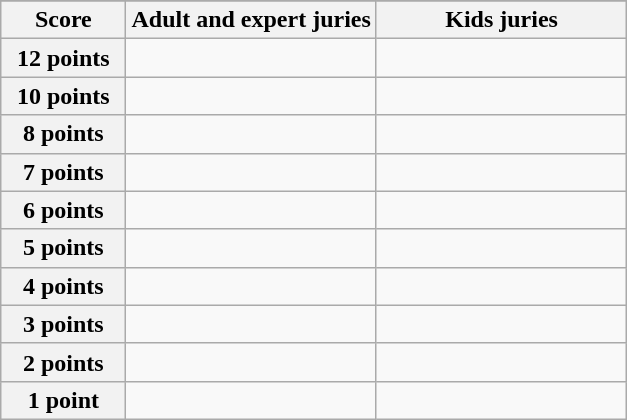<table class="wikitable">
<tr>
</tr>
<tr>
<th scope="col" width="20%">Score</th>
<th scope="col" width="40%">Adult and expert juries</th>
<th scope="col" width="40%">Kids juries</th>
</tr>
<tr>
<th scope="row">12 points</th>
<td></td>
<td></td>
</tr>
<tr>
<th scope="row">10 points</th>
<td></td>
<td></td>
</tr>
<tr>
<th scope="row">8 points</th>
<td></td>
<td></td>
</tr>
<tr>
<th scope="row">7 points</th>
<td></td>
<td></td>
</tr>
<tr>
<th scope="row">6 points</th>
<td></td>
<td></td>
</tr>
<tr>
<th scope="row">5 points</th>
<td></td>
<td></td>
</tr>
<tr>
<th scope="row">4 points</th>
<td></td>
<td></td>
</tr>
<tr>
<th scope="row">3 points</th>
<td></td>
<td></td>
</tr>
<tr>
<th scope="row">2 points</th>
<td></td>
<td></td>
</tr>
<tr>
<th scope="row">1 point</th>
<td></td>
<td></td>
</tr>
</table>
